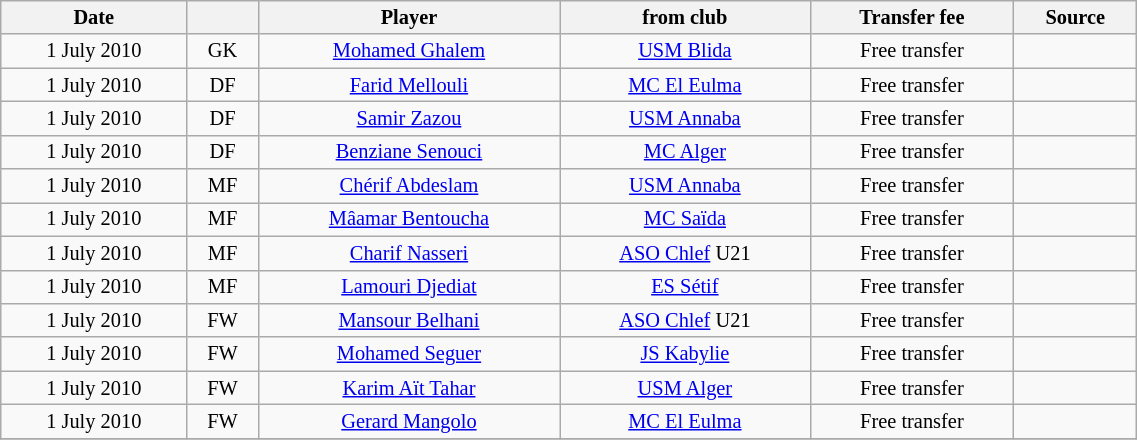<table class="wikitable sortable" style="width:60%; text-align:center; font-size:85%; text-align:centre;">
<tr>
<th><strong>Date</strong></th>
<th><strong></strong></th>
<th><strong>Player</strong></th>
<th><strong>from club</strong></th>
<th><strong>Transfer fee</strong></th>
<th><strong>Source</strong></th>
</tr>
<tr>
<td>1 July 2010</td>
<td>GK</td>
<td> <a href='#'>Mohamed Ghalem</a></td>
<td><a href='#'>USM Blida</a></td>
<td>Free transfer</td>
<td></td>
</tr>
<tr>
<td>1 July 2010</td>
<td>DF</td>
<td> <a href='#'>Farid Mellouli</a></td>
<td><a href='#'>MC El Eulma</a></td>
<td>Free transfer</td>
<td></td>
</tr>
<tr>
<td>1 July 2010</td>
<td>DF</td>
<td> <a href='#'>Samir Zazou</a></td>
<td><a href='#'>USM Annaba</a></td>
<td>Free transfer</td>
<td></td>
</tr>
<tr>
<td>1 July 2010</td>
<td>DF</td>
<td> <a href='#'>Benziane Senouci</a></td>
<td><a href='#'>MC Alger</a></td>
<td>Free transfer</td>
<td></td>
</tr>
<tr>
<td>1 July 2010</td>
<td>MF</td>
<td> <a href='#'>Chérif Abdeslam</a></td>
<td><a href='#'>USM Annaba</a></td>
<td>Free transfer</td>
<td></td>
</tr>
<tr>
<td>1 July 2010</td>
<td>MF</td>
<td> <a href='#'>Mâamar Bentoucha</a></td>
<td><a href='#'>MC Saïda</a></td>
<td>Free transfer</td>
<td></td>
</tr>
<tr>
<td>1 July 2010</td>
<td>MF</td>
<td> <a href='#'>Charif Nasseri</a></td>
<td><a href='#'>ASO Chlef</a> U21</td>
<td>Free transfer</td>
<td></td>
</tr>
<tr>
<td>1 July 2010</td>
<td>MF</td>
<td> <a href='#'>Lamouri Djediat</a></td>
<td><a href='#'>ES Sétif</a></td>
<td>Free transfer</td>
<td></td>
</tr>
<tr>
<td>1 July 2010</td>
<td>FW</td>
<td> <a href='#'>Mansour Belhani</a></td>
<td><a href='#'>ASO Chlef</a> U21</td>
<td>Free transfer</td>
<td></td>
</tr>
<tr>
<td>1 July 2010</td>
<td>FW</td>
<td> <a href='#'>Mohamed Seguer</a></td>
<td><a href='#'>JS Kabylie</a></td>
<td>Free transfer</td>
<td></td>
</tr>
<tr>
<td>1 July 2010</td>
<td>FW</td>
<td> <a href='#'>Karim Aït Tahar</a></td>
<td><a href='#'>USM Alger</a></td>
<td>Free transfer</td>
<td></td>
</tr>
<tr>
<td>1 July 2010</td>
<td>FW</td>
<td> <a href='#'>Gerard Mangolo</a></td>
<td><a href='#'>MC El Eulma</a></td>
<td>Free transfer</td>
<td></td>
</tr>
<tr>
</tr>
</table>
